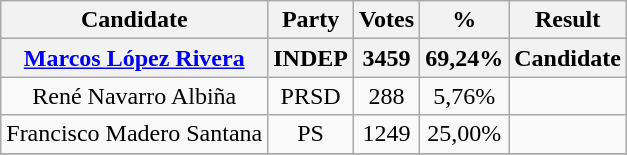<table class="wikitable" style="text-align:center;">
<tr>
<th>Candidate</th>
<th>Party</th>
<th>Votes</th>
<th>%</th>
<th>Result</th>
</tr>
<tr>
<th><a href='#'>Marcos López Rivera</a></th>
<th>INDEP</th>
<th>3459</th>
<th>69,24%</th>
<th>Candidate</th>
</tr>
<tr>
<td>René Navarro Albiña</td>
<td>PRSD</td>
<td>288</td>
<td>5,76%</td>
<td></td>
</tr>
<tr>
<td>Francisco Madero Santana</td>
<td>PS</td>
<td>1249</td>
<td>25,00%</td>
<td></td>
</tr>
<tr>
</tr>
</table>
